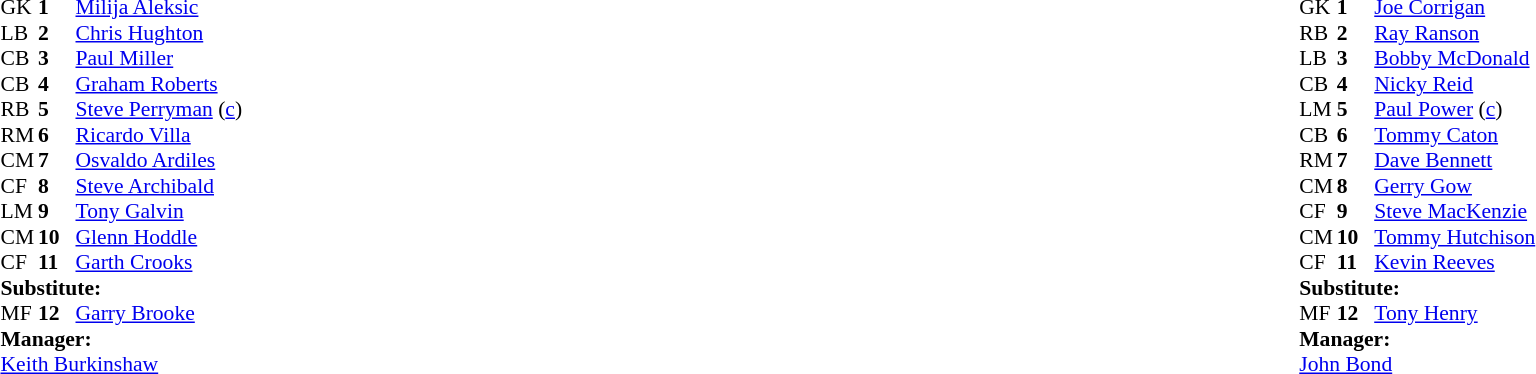<table width="100%">
<tr>
<td valign="top" width="50%"><br><table style="font-size: 90%" cellspacing="0" cellpadding="0">
<tr>
<td colspan="4"></td>
</tr>
<tr>
<th width="25"></th>
<th width="25"></th>
</tr>
<tr>
<td>GK</td>
<td><strong>1</strong></td>
<td> <a href='#'>Milija Aleksic</a></td>
</tr>
<tr>
<td>LB</td>
<td><strong>2</strong></td>
<td> <a href='#'>Chris Hughton</a></td>
</tr>
<tr>
<td>CB</td>
<td><strong>3</strong></td>
<td> <a href='#'>Paul Miller</a></td>
</tr>
<tr>
<td>CB</td>
<td><strong>4</strong></td>
<td> <a href='#'>Graham Roberts</a></td>
</tr>
<tr>
<td>RB</td>
<td><strong>5</strong></td>
<td> <a href='#'>Steve Perryman</a> (<a href='#'>c</a>)</td>
</tr>
<tr>
<td>RM</td>
<td><strong>6</strong></td>
<td> <a href='#'>Ricardo Villa</a></td>
<td></td>
<td></td>
</tr>
<tr>
<td>CM</td>
<td><strong>7</strong></td>
<td> <a href='#'>Osvaldo Ardiles</a></td>
</tr>
<tr>
<td>CF</td>
<td><strong>8</strong></td>
<td> <a href='#'>Steve Archibald</a></td>
</tr>
<tr>
<td>LM</td>
<td><strong>9</strong></td>
<td> <a href='#'>Tony Galvin</a></td>
</tr>
<tr>
<td>CM</td>
<td><strong>10</strong></td>
<td> <a href='#'>Glenn Hoddle</a></td>
</tr>
<tr>
<td>CF</td>
<td><strong>11</strong></td>
<td> <a href='#'>Garth Crooks</a></td>
</tr>
<tr>
<td colspan=4><strong>Substitute:</strong></td>
</tr>
<tr>
<td>MF</td>
<td><strong>12</strong></td>
<td> <a href='#'>Garry Brooke</a></td>
<td></td>
<td></td>
</tr>
<tr>
<td colspan=4><strong>Manager:</strong></td>
</tr>
<tr>
<td colspan="4"> <a href='#'>Keith Burkinshaw</a></td>
</tr>
</table>
</td>
<td valign="top" width="50%"><br><table style="font-size: 90%" cellspacing="0" cellpadding="0" align="center">
<tr>
<td colspan="4"></td>
</tr>
<tr>
<th width="25"></th>
<th width="25"></th>
</tr>
<tr>
<td>GK</td>
<td><strong>1</strong></td>
<td> <a href='#'>Joe Corrigan</a></td>
</tr>
<tr>
<td>RB</td>
<td><strong>2</strong></td>
<td> <a href='#'>Ray Ranson</a></td>
</tr>
<tr>
<td>LB</td>
<td><strong>3</strong></td>
<td> <a href='#'>Bobby McDonald</a></td>
</tr>
<tr>
<td>CB</td>
<td><strong>4</strong></td>
<td> <a href='#'>Nicky Reid</a></td>
</tr>
<tr>
<td>LM</td>
<td><strong>5</strong></td>
<td> <a href='#'>Paul Power</a> (<a href='#'>c</a>)</td>
</tr>
<tr>
<td>CB</td>
<td><strong>6</strong></td>
<td> <a href='#'>Tommy Caton</a></td>
</tr>
<tr>
<td>RM</td>
<td><strong>7</strong></td>
<td> <a href='#'>Dave Bennett</a></td>
</tr>
<tr>
<td>CM</td>
<td><strong>8</strong></td>
<td> <a href='#'>Gerry Gow</a></td>
</tr>
<tr>
<td>CF</td>
<td><strong>9</strong></td>
<td> <a href='#'>Steve MacKenzie</a></td>
</tr>
<tr>
<td>CM</td>
<td><strong>10</strong></td>
<td> <a href='#'>Tommy Hutchison</a></td>
<td></td>
<td></td>
</tr>
<tr>
<td>CF</td>
<td><strong>11</strong></td>
<td> <a href='#'>Kevin Reeves</a></td>
</tr>
<tr>
<td colspan=4><strong>Substitute:</strong></td>
</tr>
<tr>
<td>MF</td>
<td><strong>12</strong></td>
<td> <a href='#'>Tony Henry</a></td>
<td></td>
<td></td>
</tr>
<tr>
<td colspan=4><strong>Manager:</strong></td>
</tr>
<tr>
<td colspan="4"> <a href='#'>John Bond</a></td>
</tr>
</table>
</td>
</tr>
</table>
